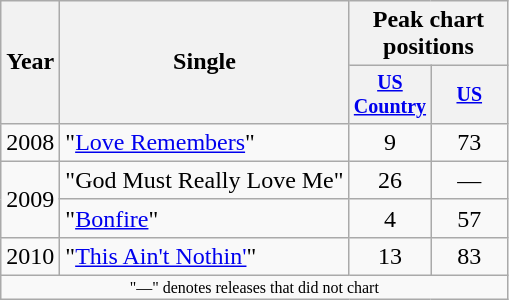<table class="wikitable" style="text-align:center;">
<tr>
<th rowspan="2">Year</th>
<th rowspan="2">Single</th>
<th colspan="2">Peak chart<br>positions</th>
</tr>
<tr style="font-size:smaller;">
<th style="width:45px;"><a href='#'>US Country</a></th>
<th style="width:45px;"><a href='#'>US</a></th>
</tr>
<tr>
<td>2008</td>
<td style="text-align:left;">"<a href='#'>Love Remembers</a>"</td>
<td>9</td>
<td>73</td>
</tr>
<tr>
<td rowspan="2">2009</td>
<td style="text-align:left;">"God Must Really Love Me"</td>
<td>26</td>
<td>—</td>
</tr>
<tr>
<td style="text-align:left;">"<a href='#'>Bonfire</a>"</td>
<td>4</td>
<td>57</td>
</tr>
<tr>
<td>2010</td>
<td style="text-align:left;">"<a href='#'>This Ain't Nothin'</a>"</td>
<td>13</td>
<td>83</td>
</tr>
<tr>
<td colspan="4" style="font-size:8pt">"—" denotes releases that did not chart</td>
</tr>
</table>
